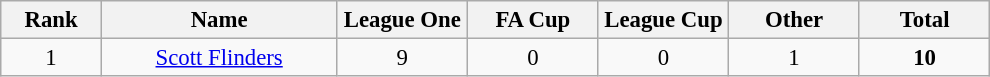<table class="wikitable" style="font-size: 95%; text-align: center;">
<tr>
<th width=60>Rank</th>
<th width=150>Name</th>
<th width=80>League One</th>
<th width=80>FA Cup</th>
<th width=80>League Cup</th>
<th width=80>Other</th>
<th width=80><strong>Total</strong></th>
</tr>
<tr>
<td>1</td>
<td><a href='#'>Scott Flinders</a></td>
<td>9</td>
<td>0</td>
<td>0</td>
<td>1</td>
<td><strong>10</strong></td>
</tr>
</table>
